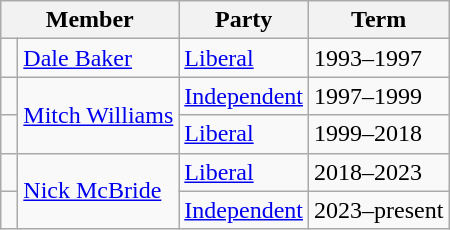<table class="wikitable">
<tr>
<th colspan="2">Member</th>
<th>Party</th>
<th>Term</th>
</tr>
<tr>
<td> </td>
<td><a href='#'>Dale Baker</a></td>
<td><a href='#'>Liberal</a></td>
<td>1993–1997</td>
</tr>
<tr>
<td> </td>
<td rowspan="2"><a href='#'>Mitch Williams</a></td>
<td><a href='#'>Independent</a></td>
<td>1997–1999</td>
</tr>
<tr>
<td> </td>
<td><a href='#'>Liberal</a></td>
<td>1999–2018</td>
</tr>
<tr>
<td> </td>
<td rowspan="2"><a href='#'>Nick McBride</a></td>
<td><a href='#'>Liberal</a></td>
<td>2018–2023</td>
</tr>
<tr>
<td> </td>
<td><a href='#'>Independent</a></td>
<td>2023–present</td>
</tr>
</table>
